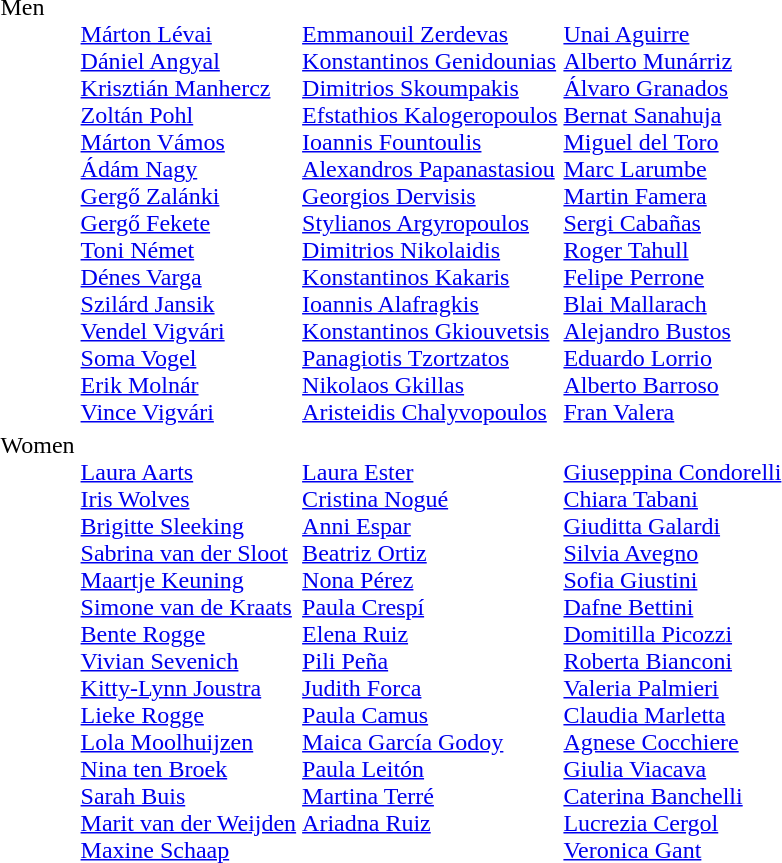<table>
<tr valign="top">
<td>Men<br></td>
<td><br><a href='#'>Márton Lévai</a><br><a href='#'>Dániel Angyal</a><br><a href='#'>Krisztián Manhercz</a><br><a href='#'>Zoltán Pohl</a><br><a href='#'>Márton Vámos</a><br><a href='#'>Ádám Nagy</a><br><a href='#'>Gergő Zalánki</a><br><a href='#'>Gergő Fekete</a><br><a href='#'>Toni Német</a><br><a href='#'>Dénes Varga</a><br><a href='#'>Szilárd Jansik</a><br><a href='#'>Vendel Vigvári</a><br><a href='#'>Soma Vogel</a><br><a href='#'>Erik Molnár</a><br><a href='#'>Vince Vigvári</a></td>
<td><br><a href='#'>Emmanouil Zerdevas</a><br><a href='#'>Konstantinos Genidounias</a><br><a href='#'>Dimitrios Skoumpakis</a><br><a href='#'>Efstathios Kalogeropoulos</a><br><a href='#'>Ioannis Fountoulis</a><br><a href='#'>Alexandros Papanastasiou</a><br><a href='#'>Georgios Dervisis</a><br><a href='#'>Stylianos Argyropoulos</a><br><a href='#'>Dimitrios Nikolaidis</a><br><a href='#'>Konstantinos Kakaris</a><br><a href='#'>Ioannis Alafragkis</a><br><a href='#'>Konstantinos Gkiouvetsis</a><br><a href='#'>Panagiotis Tzortzatos</a><br><a href='#'>Nikolaos Gkillas</a><br><a href='#'>Aristeidis Chalyvopoulos</a></td>
<td><br><a href='#'>Unai Aguirre</a><br><a href='#'>Alberto Munárriz</a><br><a href='#'>Álvaro Granados</a><br><a href='#'>Bernat Sanahuja</a><br><a href='#'>Miguel del Toro</a><br><a href='#'>Marc Larumbe</a><br><a href='#'>Martin Famera</a><br><a href='#'>Sergi Cabañas</a><br><a href='#'>Roger Tahull</a><br><a href='#'>Felipe Perrone</a><br><a href='#'>Blai Mallarach</a><br><a href='#'>Alejandro Bustos</a><br><a href='#'>Eduardo Lorrio</a><br><a href='#'>Alberto Barroso</a><br><a href='#'>Fran Valera</a></td>
</tr>
<tr valign="top">
<td>Women<br></td>
<td><br><a href='#'>Laura Aarts</a><br><a href='#'>Iris Wolves</a><br><a href='#'>Brigitte Sleeking</a><br><a href='#'>Sabrina van der Sloot</a><br><a href='#'>Maartje Keuning</a><br><a href='#'>Simone van de Kraats</a><br><a href='#'>Bente Rogge</a><br><a href='#'>Vivian Sevenich</a><br><a href='#'>Kitty-Lynn Joustra</a><br><a href='#'>Lieke Rogge</a><br><a href='#'>Lola Moolhuijzen</a><br><a href='#'>Nina ten Broek</a><br><a href='#'>Sarah Buis</a><br><a href='#'>Marit van der Weijden</a><br><a href='#'>Maxine Schaap</a></td>
<td><br><a href='#'>Laura Ester</a><br><a href='#'>Cristina Nogué</a><br><a href='#'>Anni Espar</a><br><a href='#'>Beatriz Ortiz</a><br><a href='#'>Nona Pérez</a><br><a href='#'>Paula Crespí</a><br><a href='#'>Elena Ruiz</a><br><a href='#'>Pili Peña</a><br><a href='#'>Judith Forca</a><br><a href='#'>Paula Camus</a><br><a href='#'>Maica García Godoy</a><br><a href='#'>Paula Leitón</a><br><a href='#'>Martina Terré</a><br><a href='#'>Ariadna Ruiz</a></td>
<td><br><a href='#'>Giuseppina Condorelli</a><br> <a href='#'>Chiara Tabani</a><br> <a href='#'>Giuditta Galardi</a><br><a href='#'>Silvia Avegno</a><br> <a href='#'>Sofia Giustini</a> <br> <a href='#'>Dafne Bettini</a> <br> <a href='#'>Domitilla Picozzi</a> <br> <a href='#'>Roberta Bianconi</a><br> <a href='#'>Valeria Palmieri</a> <br> <a href='#'>Claudia Marletta</a> <br> <a href='#'>Agnese Cocchiere</a> <br> <a href='#'>Giulia Viacava</a> <br> <a href='#'>Caterina Banchelli</a><br><a href='#'>Lucrezia Cergol</a><br><a href='#'>Veronica Gant</a></td>
</tr>
</table>
